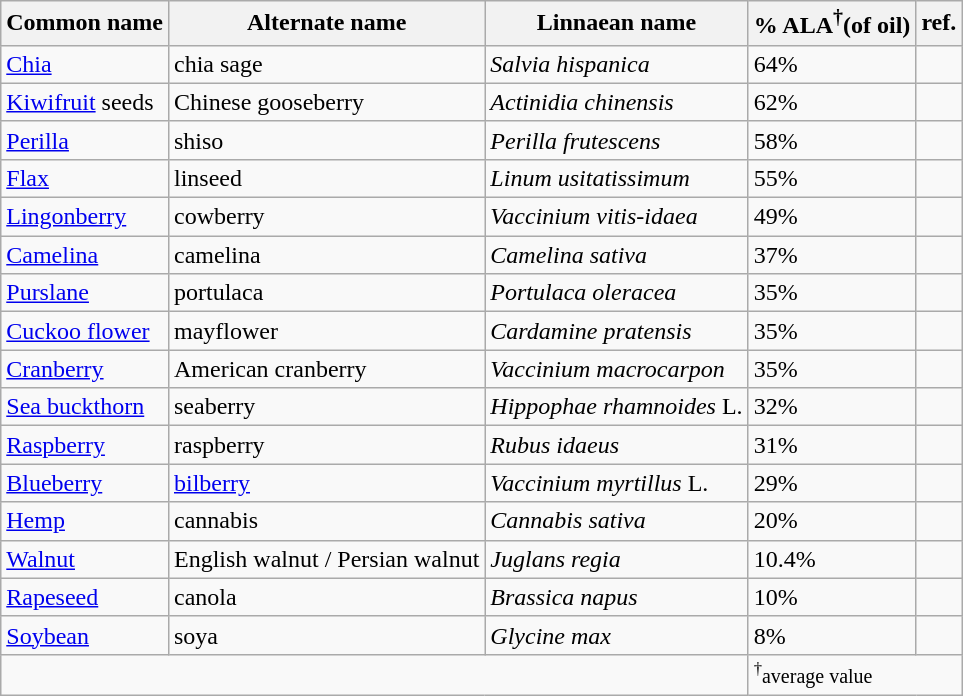<table class="wikitable" style="border-collapse:collapse;">
<tr>
<th>Common name</th>
<th>Alternate name</th>
<th>Linnaean name</th>
<th>% ALA<sup>†</sup>(of oil)</th>
<th>ref.</th>
</tr>
<tr>
<td><a href='#'>Chia</a></td>
<td>chia sage</td>
<td><em>Salvia hispanica</em></td>
<td>64%</td>
<td></td>
</tr>
<tr>
<td><a href='#'>Kiwifruit</a> seeds</td>
<td>Chinese gooseberry</td>
<td><em>Actinidia chinensis</em></td>
<td>62%</td>
<td></td>
</tr>
<tr>
<td><a href='#'>Perilla</a></td>
<td>shiso</td>
<td><em>Perilla frutescens</em></td>
<td>58%</td>
<td></td>
</tr>
<tr>
<td><a href='#'>Flax</a></td>
<td>linseed</td>
<td><em>Linum usitatissimum</em></td>
<td>55%</td>
<td></td>
</tr>
<tr>
<td><a href='#'>Lingonberry</a></td>
<td>cowberry</td>
<td><em>Vaccinium vitis-idaea</em></td>
<td>49%</td>
<td></td>
</tr>
<tr>
<td><a href='#'>Camelina</a></td>
<td>camelina</td>
<td><em>Camelina sativa</em></td>
<td>37%</td>
<td></td>
</tr>
<tr>
<td><a href='#'>Purslane</a></td>
<td>portulaca</td>
<td><em>Portulaca oleracea</em></td>
<td>35%</td>
<td></td>
</tr>
<tr>
<td><a href='#'>Cuckoo flower</a></td>
<td>mayflower</td>
<td><em>Cardamine pratensis</em></td>
<td>35%</td>
<td></td>
</tr>
<tr>
<td><a href='#'>Cranberry</a></td>
<td>American cranberry</td>
<td><em>Vaccinium macrocarpon</em></td>
<td>35%</td>
<td></td>
</tr>
<tr>
<td><a href='#'>Sea buckthorn</a></td>
<td>seaberry</td>
<td><em>Hippophae rhamnoides</em> L.</td>
<td>32%</td>
<td></td>
</tr>
<tr>
<td><a href='#'>Raspberry</a></td>
<td>raspberry</td>
<td><em>Rubus idaeus</em></td>
<td>31%</td>
<td></td>
</tr>
<tr>
<td><a href='#'>Blueberry</a></td>
<td><a href='#'>bilberry</a></td>
<td><em>Vaccinium myrtillus</em> L.</td>
<td>29%</td>
<td></td>
</tr>
<tr>
<td><a href='#'>Hemp</a></td>
<td>cannabis</td>
<td><em>Cannabis sativa</em></td>
<td>20%</td>
<td></td>
</tr>
<tr>
<td><a href='#'>Walnut</a></td>
<td>English walnut / Persian walnut</td>
<td><em>Juglans regia</em></td>
<td>10.4%</td>
<td></td>
</tr>
<tr>
<td><a href='#'>Rapeseed</a></td>
<td>canola</td>
<td><em>Brassica napus</em></td>
<td>10%</td>
<td></td>
</tr>
<tr>
<td><a href='#'>Soybean</a></td>
<td>soya</td>
<td><em>Glycine max</em></td>
<td>8%</td>
<td></td>
</tr>
<tr>
<td colspan=3> </td>
<td colspan=2><small><sup>†</sup>average value</small></td>
</tr>
</table>
